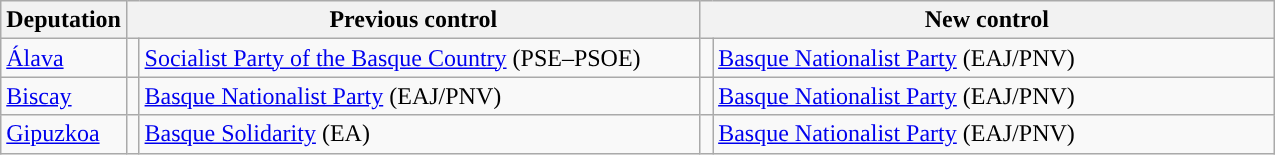<table class="wikitable sortable">
<tr>
<th>Deputation</th>
<th colspan="2" style="width:375px;">Previous control</th>
<th colspan="2" style="width:375px;">New control</th>
</tr>
<tr>
<td><a href='#'>Álava</a></td>
<td width="1" style="color:inherit;background:"></td>
<td><a href='#'>Socialist Party of the Basque Country</a> (PSE–PSOE)</td>
<td width="1" style="color:inherit;background:"></td>
<td><a href='#'>Basque Nationalist Party</a> (EAJ/PNV)</td>
</tr>
<tr>
<td><a href='#'>Biscay</a></td>
<td style="color:inherit;background:"></td>
<td><a href='#'>Basque Nationalist Party</a> (EAJ/PNV)</td>
<td style="color:inherit;background:"></td>
<td><a href='#'>Basque Nationalist Party</a> (EAJ/PNV)</td>
</tr>
<tr>
<td><a href='#'>Gipuzkoa</a></td>
<td style="color:inherit;background:"></td>
<td><a href='#'>Basque Solidarity</a> (EA)</td>
<td style="color:inherit;background:"></td>
<td><a href='#'>Basque Nationalist Party</a> (EAJ/PNV)</td>
</tr>
</table>
